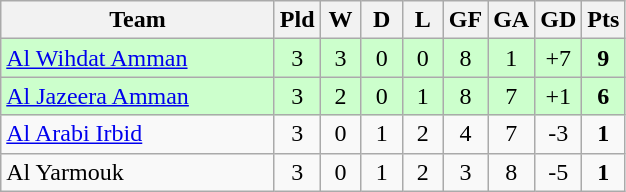<table class="wikitable" style="text-align: center;">
<tr>
<th style="width:175px;">Team</th>
<th width="20">Pld</th>
<th width="20">W</th>
<th width="20">D</th>
<th width="20">L</th>
<th width="20">GF</th>
<th width="20">GA</th>
<th width="20">GD</th>
<th width="20">Pts</th>
</tr>
<tr style="background:#cfc;">
<td align=left> <a href='#'>Al Wihdat Amman</a></td>
<td>3</td>
<td>3</td>
<td>0</td>
<td>0</td>
<td>8</td>
<td>1</td>
<td>+7</td>
<td><strong>9</strong></td>
</tr>
<tr style="background:#cfc;">
<td align=left> <a href='#'>Al Jazeera Amman</a></td>
<td>3</td>
<td>2</td>
<td>0</td>
<td>1</td>
<td>8</td>
<td>7</td>
<td>+1</td>
<td><strong>6</strong></td>
</tr>
<tr>
<td align=left> <a href='#'>Al Arabi Irbid</a></td>
<td>3</td>
<td>0</td>
<td>1</td>
<td>2</td>
<td>4</td>
<td>7</td>
<td>-3</td>
<td><strong>1</strong></td>
</tr>
<tr>
<td align=left> Al Yarmouk</td>
<td>3</td>
<td>0</td>
<td>1</td>
<td>2</td>
<td>3</td>
<td>8</td>
<td>-5</td>
<td><strong>1</strong></td>
</tr>
</table>
